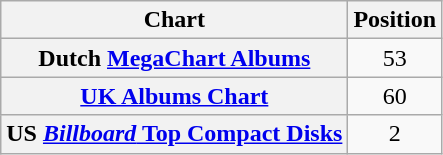<table class="wikitable plainrowheaders" style="text-align:center;">
<tr>
<th scope="col">Chart</th>
<th scope="col">Position</th>
</tr>
<tr>
<th scope="row" align="left">Dutch <a href='#'>MegaChart Albums</a></th>
<td>53</td>
</tr>
<tr>
<th scope="row" align="left"><a href='#'>UK Albums Chart</a></th>
<td>60</td>
</tr>
<tr>
<th scope="row" align="left">US <a href='#'><em>Billboard</em> Top Compact Disks</a></th>
<td>2</td>
</tr>
</table>
